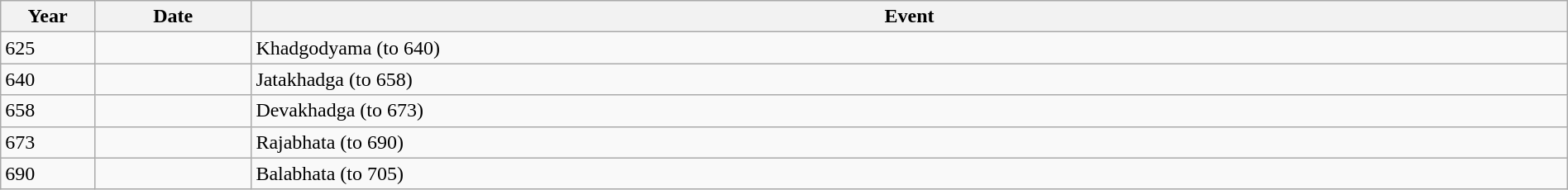<table class="wikitable" width="100%">
<tr>
<th style="width:6%">Year</th>
<th style="width:10%">Date</th>
<th>Event</th>
</tr>
<tr>
<td>625</td>
<td></td>
<td>Khadgodyama (to 640)</td>
</tr>
<tr>
<td>640</td>
<td></td>
<td>Jatakhadga (to 658)</td>
</tr>
<tr>
<td>658</td>
<td></td>
<td>Devakhadga (to 673)</td>
</tr>
<tr>
<td>673</td>
<td></td>
<td>Rajabhata (to 690)</td>
</tr>
<tr>
<td>690</td>
<td></td>
<td>Balabhata (to 705)</td>
</tr>
</table>
